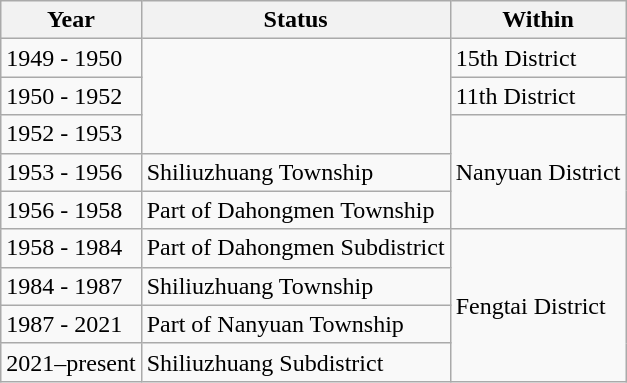<table class="wikitable">
<tr>
<th>Year</th>
<th>Status</th>
<th>Within</th>
</tr>
<tr>
<td>1949 - 1950</td>
<td rowspan="3"></td>
<td>15th District</td>
</tr>
<tr>
<td>1950 - 1952</td>
<td>11th District</td>
</tr>
<tr>
<td>1952 - 1953</td>
<td rowspan="3">Nanyuan District</td>
</tr>
<tr>
<td>1953 - 1956</td>
<td>Shiliuzhuang Township</td>
</tr>
<tr>
<td>1956 - 1958</td>
<td>Part of Dahongmen Township</td>
</tr>
<tr>
<td>1958 - 1984</td>
<td>Part of Dahongmen Subdistrict</td>
<td rowspan="4">Fengtai District</td>
</tr>
<tr>
<td>1984 - 1987</td>
<td>Shiliuzhuang Township</td>
</tr>
<tr>
<td>1987 - 2021</td>
<td>Part of Nanyuan Township</td>
</tr>
<tr>
<td>2021–present</td>
<td>Shiliuzhuang Subdistrict</td>
</tr>
</table>
